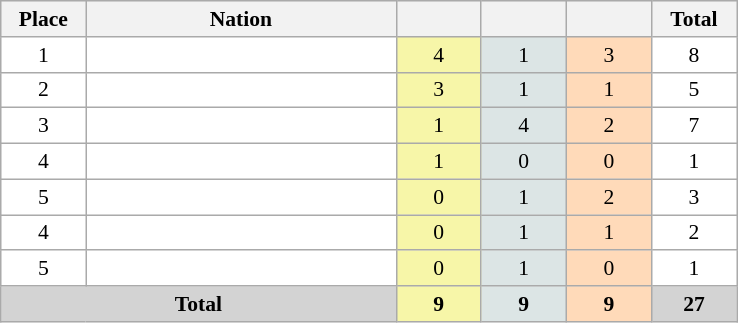<table class=wikitable style="border:1px solid #AAAAAA;font-size:90%">
<tr bgcolor="#EFEFEF">
<th width=50>Place</th>
<th width=200>Nation</th>
<th width=50></th>
<th width=50></th>
<th width=50></th>
<th width=50>Total</th>
</tr>
<tr align="center" valign="top" bgcolor="#FFFFFF">
<td>1</td>
<td align="left"></td>
<td style="background:#F7F6A8;">4</td>
<td style="background:#DCE5E5;">1</td>
<td style="background:#FFDAB9;">3</td>
<td>8</td>
</tr>
<tr align="center" valign="top" bgcolor="#FFFFFF">
<td>2</td>
<td align="left"></td>
<td style="background:#F7F6A8;">3</td>
<td style="background:#DCE5E5;">1</td>
<td style="background:#FFDAB9;">1</td>
<td>5</td>
</tr>
<tr align="center" valign="top" bgcolor="#FFFFFF">
<td>3</td>
<td align="left"></td>
<td style="background:#F7F6A8;">1</td>
<td style="background:#DCE5E5;">4</td>
<td style="background:#FFDAB9;">2</td>
<td>7</td>
</tr>
<tr align="center" valign="top" bgcolor="#FFFFFF">
<td>4</td>
<td align="left"></td>
<td style="background:#F7F6A8;">1</td>
<td style="background:#DCE5E5;">0</td>
<td style="background:#FFDAB9;">0</td>
<td>1</td>
</tr>
<tr align="center" valign="top" bgcolor="#FFFFFF">
<td>5</td>
<td align="left"></td>
<td style="background:#F7F6A8;">0</td>
<td style="background:#DCE5E5;">1</td>
<td style="background:#FFDAB9;">2</td>
<td>3</td>
</tr>
<tr align="center" valign="top" bgcolor="#FFFFFF">
<td>4</td>
<td align="left"></td>
<td style="background:#F7F6A8;">0</td>
<td style="background:#DCE5E5;">1</td>
<td style="background:#FFDAB9;">1</td>
<td>2</td>
</tr>
<tr align="center" valign="top" bgcolor="#FFFFFF">
<td>5</td>
<td align="left"></td>
<td style="background:#F7F6A8;">0</td>
<td style="background:#DCE5E5;">1</td>
<td style="background:#FFDAB9;">0</td>
<td>1</td>
</tr>
<tr align="center">
<td colspan="2" bgcolor=D3D3D3><strong>Total</strong></td>
<td style="background:#F7F6A8;"><strong>9</strong></td>
<td style="background:#DCE5E5;"><strong>9</strong></td>
<td style="background:#FFDAB9;"><strong>9</strong></td>
<td bgcolor=D3D3D3><strong>27</strong></td>
</tr>
</table>
